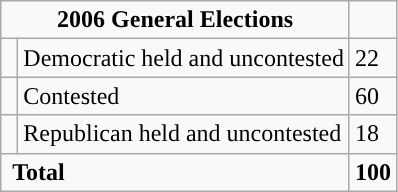<table class="wikitable">
<tr>
<td colspan="2" style="text-align:center;"><strong>2006 General Elections</strong></td>
</tr>
<tr>
<td style="background-color:"> </td>
<td>Democratic held and uncontested</td>
<td>22</td>
</tr>
<tr>
<td style="background-color:"> </td>
<td>Contested</td>
<td>60</td>
</tr>
<tr>
<td style="background-color:"> </td>
<td>Republican held and uncontested</td>
<td>18</td>
</tr>
<tr>
<td colspan="2"> <strong>Total</strong><br></td>
<td><strong>100</strong></td>
</tr>
</table>
